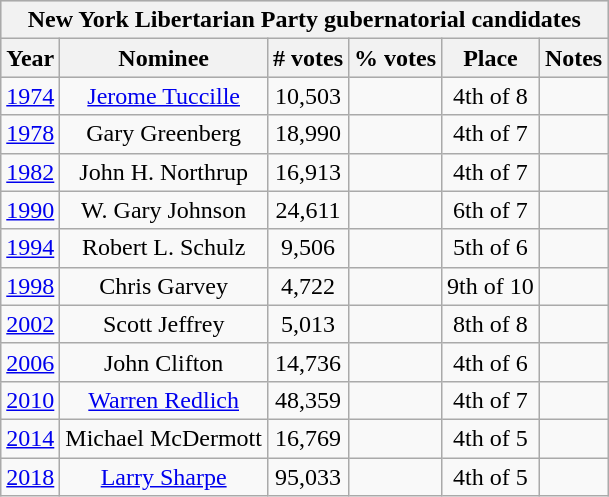<table class=wikitable style="text-align:center;">
<tr style="background:lightgrey;">
<th colspan="9">New York Libertarian Party gubernatorial candidates</th>
</tr>
<tr style="background:lightgrey;">
<th>Year</th>
<th>Nominee</th>
<th># votes</th>
<th>% votes</th>
<th>Place</th>
<th>Notes</th>
</tr>
<tr>
<td><a href='#'>1974</a></td>
<td><a href='#'>Jerome Tuccille</a></td>
<td>10,503</td>
<td></td>
<td>4th of 8</td>
<td></td>
</tr>
<tr>
<td><a href='#'>1978</a></td>
<td>Gary Greenberg</td>
<td>18,990</td>
<td></td>
<td>4th of 7</td>
<td></td>
</tr>
<tr>
<td><a href='#'>1982</a></td>
<td>John H. Northrup</td>
<td>16,913</td>
<td></td>
<td>4th of 7</td>
<td></td>
</tr>
<tr>
<td><a href='#'>1990</a></td>
<td>W. Gary Johnson</td>
<td>24,611</td>
<td></td>
<td>6th of 7</td>
<td></td>
</tr>
<tr>
<td><a href='#'>1994</a></td>
<td>Robert L. Schulz</td>
<td>9,506</td>
<td></td>
<td>5th of 6</td>
<td></td>
</tr>
<tr>
<td><a href='#'>1998</a></td>
<td>Chris Garvey</td>
<td>4,722</td>
<td></td>
<td>9th of 10</td>
<td></td>
</tr>
<tr>
<td><a href='#'>2002</a></td>
<td>Scott Jeffrey</td>
<td>5,013</td>
<td></td>
<td>8th of 8</td>
<td></td>
</tr>
<tr>
<td><a href='#'>2006</a></td>
<td>John Clifton</td>
<td>14,736</td>
<td></td>
<td>4th of 6</td>
<td></td>
</tr>
<tr>
<td><a href='#'>2010</a></td>
<td><a href='#'>Warren Redlich</a></td>
<td>48,359</td>
<td></td>
<td>4th of 7</td>
<td></td>
</tr>
<tr>
<td><a href='#'>2014</a></td>
<td>Michael McDermott</td>
<td>16,769</td>
<td></td>
<td>4th of 5</td>
<td></td>
</tr>
<tr>
<td><a href='#'>2018</a></td>
<td><a href='#'>Larry Sharpe</a></td>
<td>95,033</td>
<td></td>
<td>4th of 5</td>
<td></td>
</tr>
</table>
